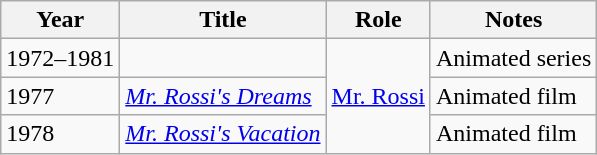<table class="wikitable plainrowheaders sortable">
<tr>
<th scope="col">Year</th>
<th scope="col">Title</th>
<th scope="col">Role</th>
<th scope="col">Notes</th>
</tr>
<tr>
<td>1972–1981</td>
<td><em></em></td>
<td rowspan=3><a href='#'>Mr. Rossi</a></td>
<td>Animated series</td>
</tr>
<tr>
<td>1977</td>
<td><em><a href='#'>Mr. Rossi's Dreams</a></em></td>
<td>Animated film</td>
</tr>
<tr>
<td>1978</td>
<td><em><a href='#'>Mr. Rossi's Vacation</a></em></td>
<td>Animated film</td>
</tr>
</table>
